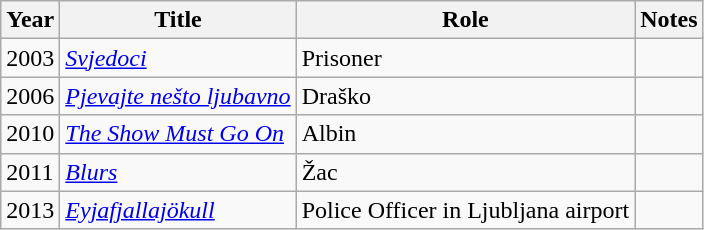<table class="wikitable sortable">
<tr>
<th>Year</th>
<th>Title</th>
<th>Role</th>
<th class="unsortable">Notes</th>
</tr>
<tr>
<td>2003</td>
<td><em><a href='#'>Svjedoci</a></em></td>
<td>Prisoner</td>
<td></td>
</tr>
<tr>
<td>2006</td>
<td><em><a href='#'>Pjevajte nešto ljubavno</a></em></td>
<td>Draško</td>
<td></td>
</tr>
<tr>
<td>2010</td>
<td><em><a href='#'>The Show Must Go On</a></em></td>
<td>Albin</td>
<td></td>
</tr>
<tr>
<td>2011</td>
<td><em><a href='#'>Blurs</a></em></td>
<td>Žac</td>
<td></td>
</tr>
<tr>
<td>2013</td>
<td><em><a href='#'>Eyjafjallajökull</a></em></td>
<td>Police Officer in Ljubljana airport</td>
<td></td>
</tr>
</table>
